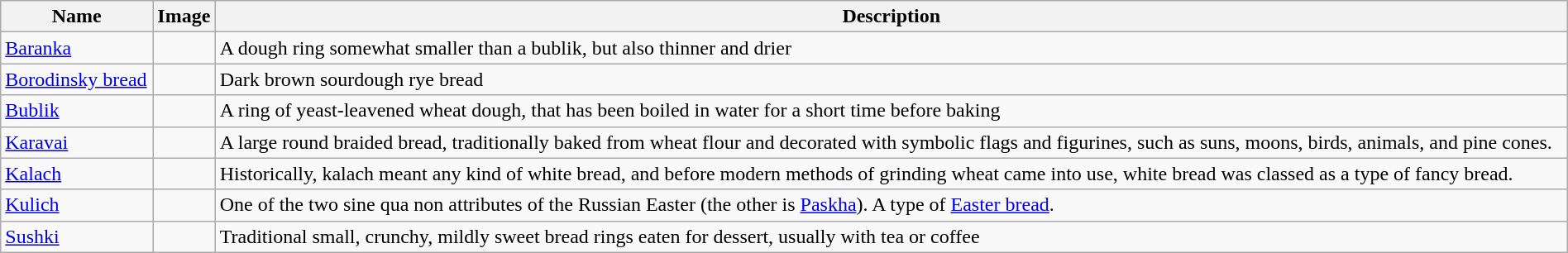<table class="wikitable sortable" style="width:100%;">
<tr>
<th>Name</th>
<th class="unsortable">Image</th>
<th>Description</th>
</tr>
<tr>
<td><a href='#'>Baranka</a></td>
<td></td>
<td>A dough ring somewhat smaller than a bublik, but also thinner and drier</td>
</tr>
<tr>
<td><a href='#'>Borodinsky bread</a></td>
<td></td>
<td>Dark brown sourdough rye bread</td>
</tr>
<tr>
<td><a href='#'>Bublik</a></td>
<td></td>
<td>A ring of yeast-leavened wheat dough, that has been boiled in water for a short time before baking</td>
</tr>
<tr>
<td><a href='#'>Karavai</a></td>
<td></td>
<td>A large round braided bread, traditionally baked from wheat flour and decorated with symbolic flags and figurines, such as suns, moons, birds, animals, and pine cones.</td>
</tr>
<tr>
<td><a href='#'>Kalach</a></td>
<td></td>
<td>Historically, kalach meant any kind of white bread, and before modern methods of grinding wheat came into use, white bread was classed as a type of fancy bread.</td>
</tr>
<tr>
<td><a href='#'>Kulich</a></td>
<td></td>
<td>One of the two sine qua non attributes of the Russian Easter (the other is <a href='#'>Paskha</a>). A type of <a href='#'>Easter bread</a>.</td>
</tr>
<tr>
<td><a href='#'>Sushki</a></td>
<td></td>
<td>Traditional small, crunchy, mildly sweet bread rings eaten for dessert, usually with tea or coffee</td>
</tr>
</table>
